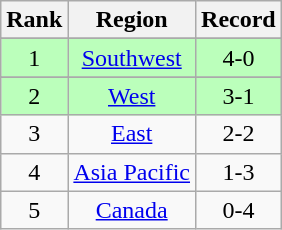<table class="wikitable">
<tr>
<th>Rank</th>
<th>Region</th>
<th>Record</th>
</tr>
<tr>
</tr>
<tr bgcolor=#bbffbb>
<td align=center>1</td>
<td align=center> <a href='#'>Southwest</a></td>
<td align=center>4-0</td>
</tr>
<tr>
</tr>
<tr bgcolor=#bbffbb>
<td align=center>2</td>
<td align=center> <a href='#'>West</a></td>
<td align=center>3-1</td>
</tr>
<tr>
<td align=center>3</td>
<td align=center> <a href='#'>East</a></td>
<td align=center>2-2</td>
</tr>
<tr>
<td align=center>4</td>
<td align=center> <a href='#'>Asia Pacific</a></td>
<td align=center>1-3</td>
</tr>
<tr>
<td align=center>5</td>
<td align=center> <a href='#'>Canada</a></td>
<td align=center>0-4</td>
</tr>
</table>
